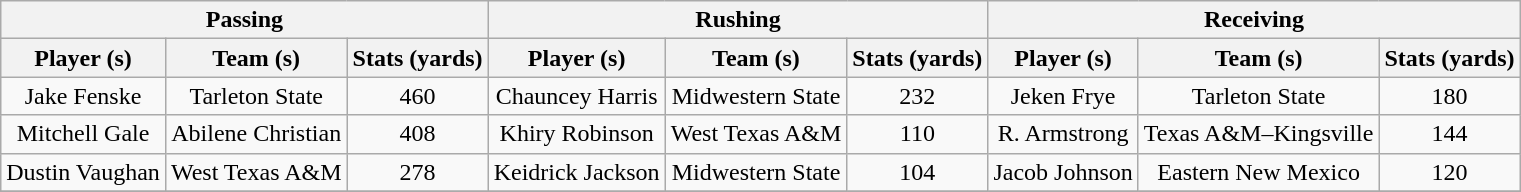<table class="wikitable sortable" style="text-align: center;">
<tr>
<th colspan="3">Passing</th>
<th colspan="3">Rushing</th>
<th colspan="3">Receiving</th>
</tr>
<tr>
<th>Player (s)</th>
<th>Team (s)</th>
<th>Stats (yards)</th>
<th>Player (s)</th>
<th>Team (s)</th>
<th>Stats (yards)</th>
<th>Player (s)</th>
<th>Team (s)</th>
<th>Stats (yards)</th>
</tr>
<tr>
<td>Jake Fenske</td>
<td style=>Tarleton State</td>
<td>460</td>
<td>Chauncey Harris</td>
<td style=>Midwestern State</td>
<td>232</td>
<td>Jeken Frye</td>
<td style=>Tarleton State</td>
<td>180</td>
</tr>
<tr>
<td>Mitchell Gale</td>
<td style=>Abilene Christian</td>
<td>408</td>
<td>Khiry Robinson</td>
<td style=>West Texas A&M</td>
<td>110</td>
<td>R. Armstrong</td>
<td style=>Texas A&M–Kingsville</td>
<td>144</td>
</tr>
<tr>
<td>Dustin Vaughan</td>
<td style=>West Texas A&M</td>
<td>278</td>
<td>Keidrick Jackson</td>
<td style=>Midwestern State</td>
<td>104</td>
<td>Jacob Johnson</td>
<td style=>Eastern New Mexico</td>
<td>120</td>
</tr>
<tr>
</tr>
</table>
